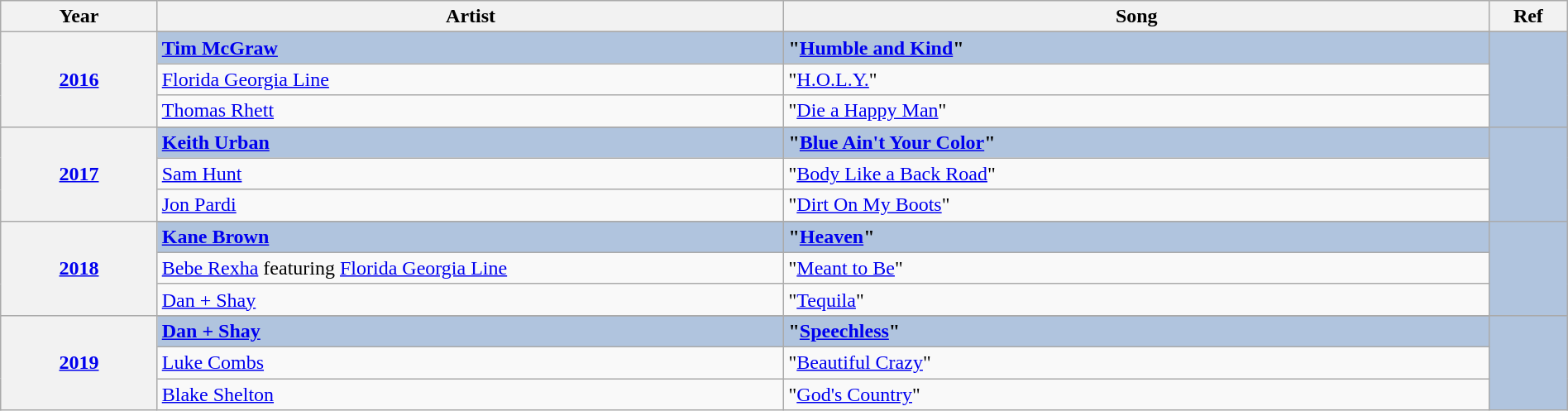<table class="wikitable" width="100%">
<tr>
<th width="10%">Year</th>
<th width="40%">Artist</th>
<th width="45%">Song</th>
<th width="5%">Ref</th>
</tr>
<tr>
<th rowspan="4" align="center"><a href='#'>2016<br></a></th>
</tr>
<tr style="background:#B0C4DE">
<td><strong><a href='#'>Tim McGraw</a></strong></td>
<td><strong>"<a href='#'>Humble and Kind</a>"</strong></td>
<td rowspan="4" align="center"></td>
</tr>
<tr>
<td><a href='#'>Florida Georgia Line</a></td>
<td>"<a href='#'>H.O.L.Y.</a>"</td>
</tr>
<tr>
<td><a href='#'>Thomas Rhett</a></td>
<td>"<a href='#'>Die a Happy Man</a>"</td>
</tr>
<tr>
<th rowspan="4" align="center"><a href='#'>2017<br></a></th>
</tr>
<tr style="background:#B0C4DE">
<td><strong><a href='#'>Keith Urban</a></strong></td>
<td><strong>"<a href='#'>Blue Ain't Your Color</a>"</strong></td>
<td rowspan="4" align="center"></td>
</tr>
<tr>
<td><a href='#'>Sam Hunt</a></td>
<td>"<a href='#'>Body Like a Back Road</a>"</td>
</tr>
<tr>
<td><a href='#'>Jon Pardi</a></td>
<td>"<a href='#'>Dirt On My Boots</a>"</td>
</tr>
<tr>
<th rowspan="4" align="center"><a href='#'>2018<br></a></th>
</tr>
<tr style="background:#B0C4DE">
<td><strong><a href='#'>Kane Brown</a></strong></td>
<td><strong>"<a href='#'>Heaven</a>"</strong></td>
<td rowspan="4" align="center"></td>
</tr>
<tr>
<td><a href='#'>Bebe Rexha</a> featuring <a href='#'>Florida Georgia Line</a></td>
<td>"<a href='#'>Meant to Be</a>"</td>
</tr>
<tr>
<td><a href='#'>Dan + Shay</a></td>
<td>"<a href='#'>Tequila</a>"</td>
</tr>
<tr>
<th rowspan="4" align="center"><a href='#'>2019<br></a></th>
</tr>
<tr style="background:#B0C4DE">
<td><strong><a href='#'>Dan + Shay</a></strong></td>
<td><strong>"<a href='#'>Speechless</a>"</strong></td>
<td rowspan="4" align="center"></td>
</tr>
<tr>
<td><a href='#'>Luke Combs</a></td>
<td>"<a href='#'>Beautiful Crazy</a>"</td>
</tr>
<tr>
<td><a href='#'>Blake Shelton</a></td>
<td>"<a href='#'>God's Country</a>"</td>
</tr>
</table>
